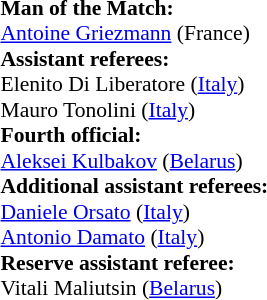<table style="width:100%; font-size:90%;">
<tr>
<td><br><strong>Man of the Match:</strong>
<br><a href='#'>Antoine Griezmann</a> (France)<br><strong>Assistant referees:</strong>
<br>Elenito Di Liberatore (<a href='#'>Italy</a>)
<br>Mauro Tonolini (<a href='#'>Italy</a>)
<br><strong>Fourth official:</strong>
<br><a href='#'>Aleksei Kulbakov</a> (<a href='#'>Belarus</a>)
<br><strong>Additional assistant referees:</strong>
<br><a href='#'>Daniele Orsato</a> (<a href='#'>Italy</a>)
<br><a href='#'>Antonio Damato</a> (<a href='#'>Italy</a>)
<br><strong>Reserve assistant referee:</strong>
<br>Vitali Maliutsin (<a href='#'>Belarus</a>)</td>
</tr>
</table>
